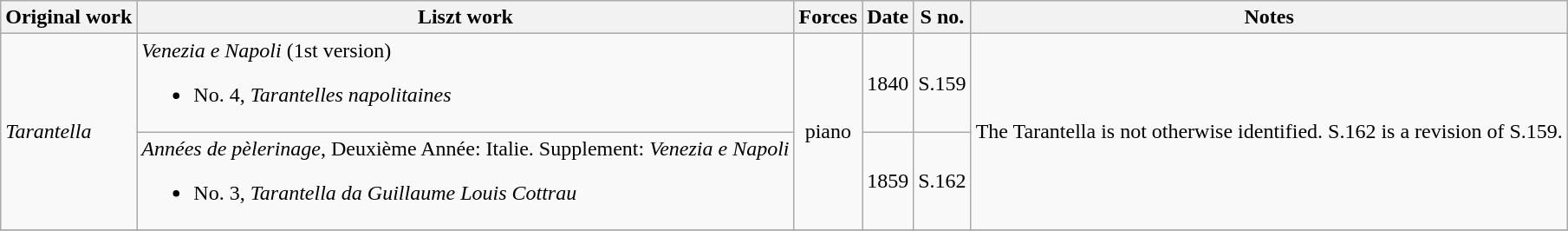<table class="wikitable">
<tr>
<th>Original work</th>
<th>Liszt work</th>
<th>Forces</th>
<th>Date</th>
<th>S no.</th>
<th>Notes</th>
</tr>
<tr>
<td rowspan=2><em>Tarantella</em></td>
<td><em>Venezia e Napoli</em> (1st version)<br><ul><li>No. 4, <em>Tarantelles napolitaines</em></li></ul></td>
<td rowspan=2 style="text-align: center">piano</td>
<td>1840</td>
<td>S.159</td>
<td rowspan=2>The Tarantella is not otherwise identified.  S.162 is a revision of S.159.</td>
</tr>
<tr>
<td><em>Années de pèlerinage</em>, Deuxième Année: Italie. Supplement: <em>Venezia e Napoli</em><br><ul><li>No. 3, <em>Tarantella da Guillaume Louis Cottrau</em></li></ul></td>
<td>1859</td>
<td>S.162</td>
</tr>
<tr>
</tr>
</table>
